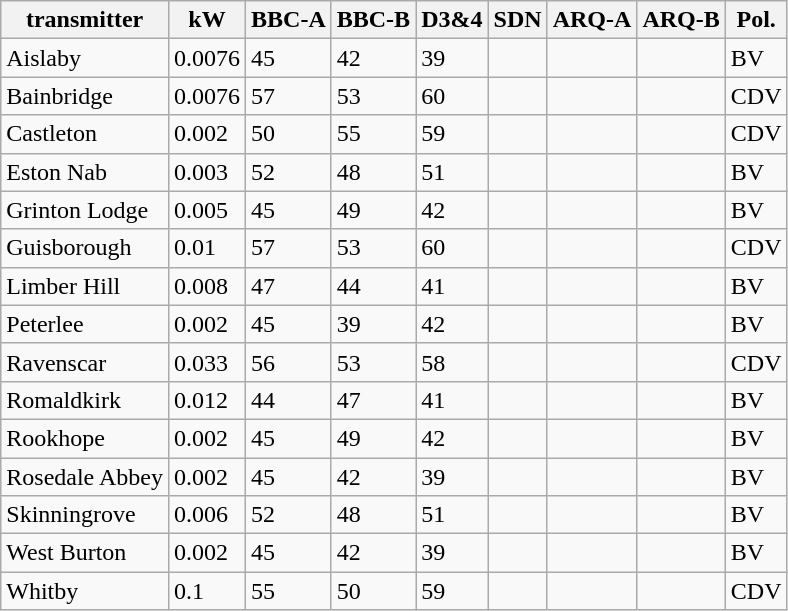<table class="wikitable sortable">
<tr>
<th>transmitter</th>
<th>kW</th>
<th>BBC-A</th>
<th>BBC-B</th>
<th>D3&4</th>
<th>SDN</th>
<th>ARQ-A</th>
<th>ARQ-B</th>
<th><abbr>Pol.</abbr></th>
</tr>
<tr>
<td>Aislaby</td>
<td>0.0076</td>
<td>45</td>
<td>42</td>
<td>39</td>
<td></td>
<td></td>
<td></td>
<td>BV</td>
</tr>
<tr>
<td>Bainbridge</td>
<td>0.0076</td>
<td>57</td>
<td>53</td>
<td>60</td>
<td></td>
<td></td>
<td></td>
<td>CDV</td>
</tr>
<tr>
<td>Castleton</td>
<td>0.002</td>
<td>50</td>
<td>55</td>
<td>59</td>
<td></td>
<td></td>
<td></td>
<td>CDV</td>
</tr>
<tr>
<td>Eston Nab</td>
<td>0.003</td>
<td>52</td>
<td>48</td>
<td>51</td>
<td></td>
<td></td>
<td></td>
<td>BV</td>
</tr>
<tr>
<td>Grinton Lodge</td>
<td>0.005</td>
<td>45</td>
<td>49</td>
<td>42</td>
<td></td>
<td></td>
<td></td>
<td>BV</td>
</tr>
<tr>
<td>Guisborough</td>
<td>0.01</td>
<td>57</td>
<td>53</td>
<td>60</td>
<td></td>
<td></td>
<td></td>
<td>CDV</td>
</tr>
<tr>
<td>Limber Hill</td>
<td>0.008</td>
<td>47</td>
<td>44</td>
<td>41</td>
<td></td>
<td></td>
<td></td>
<td>BV</td>
</tr>
<tr>
<td>Peterlee</td>
<td>0.002</td>
<td>45</td>
<td>39</td>
<td>42</td>
<td></td>
<td></td>
<td></td>
<td>BV</td>
</tr>
<tr>
<td>Ravenscar</td>
<td>0.033</td>
<td>56</td>
<td>53</td>
<td>58</td>
<td></td>
<td></td>
<td></td>
<td>CDV</td>
</tr>
<tr>
<td>Romaldkirk</td>
<td>0.012</td>
<td>44</td>
<td>47</td>
<td>41</td>
<td></td>
<td></td>
<td></td>
<td>BV</td>
</tr>
<tr>
<td>Rookhope</td>
<td>0.002</td>
<td>45</td>
<td>49</td>
<td>42</td>
<td></td>
<td></td>
<td></td>
<td>BV</td>
</tr>
<tr>
<td>Rosedale Abbey</td>
<td>0.002</td>
<td>45</td>
<td>42</td>
<td>39</td>
<td></td>
<td></td>
<td></td>
<td>BV</td>
</tr>
<tr>
<td>Skinningrove</td>
<td>0.006</td>
<td>52</td>
<td>48</td>
<td>51</td>
<td></td>
<td></td>
<td></td>
<td>BV</td>
</tr>
<tr>
<td>West Burton</td>
<td>0.002</td>
<td>45</td>
<td>42</td>
<td>39</td>
<td></td>
<td></td>
<td></td>
<td>BV</td>
</tr>
<tr>
<td>Whitby</td>
<td>0.1</td>
<td>55</td>
<td>50</td>
<td>59</td>
<td></td>
<td></td>
<td></td>
<td>CDV</td>
</tr>
</table>
